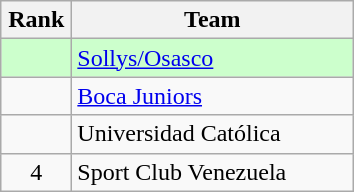<table class="wikitable" style="text-align: center;">
<tr>
<th width=40>Rank</th>
<th width=180>Team</th>
</tr>
<tr bgcolor=#ccffcc align=center>
<td></td>
<td style="text-align:left;"> <a href='#'>Sollys/Osasco</a></td>
</tr>
<tr align=center>
<td></td>
<td style="text-align:left;"> <a href='#'>Boca Juniors</a></td>
</tr>
<tr align=center>
<td></td>
<td style="text-align:left;"> Universidad Católica</td>
</tr>
<tr align=center>
<td>4</td>
<td style="text-align:left;"> Sport Club Venezuela</td>
</tr>
</table>
